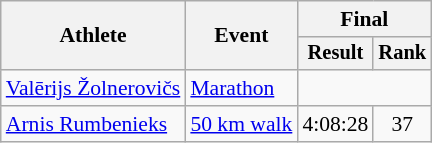<table class="wikitable" style="font-size:90%">
<tr>
<th rowspan="2">Athlete</th>
<th rowspan="2">Event</th>
<th colspan="2">Final</th>
</tr>
<tr style="font-size:95%">
<th>Result</th>
<th>Rank</th>
</tr>
<tr align=center>
<td align=left><a href='#'>Valērijs Žolnerovičs</a></td>
<td align=left><a href='#'>Marathon</a></td>
<td colspan=2></td>
</tr>
<tr align=center>
<td align=left><a href='#'>Arnis Rumbenieks</a></td>
<td align=left><a href='#'>50 km walk</a></td>
<td>4:08:28</td>
<td>37</td>
</tr>
</table>
